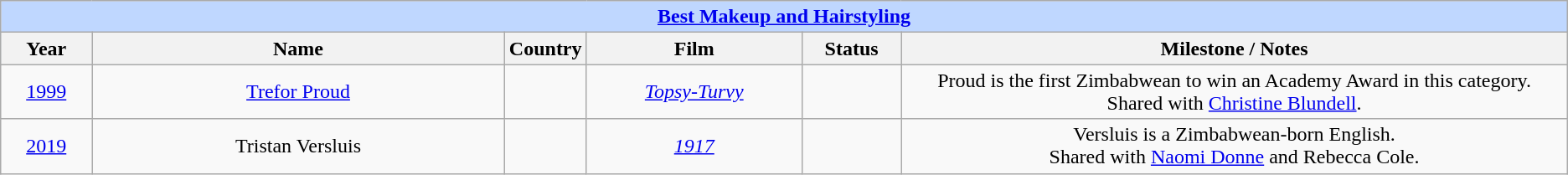<table class="wikitable" style="text-align: center">
<tr ---- bgcolor="#bfd7ff">
<td colspan=7 align=center><strong><a href='#'>Best Makeup and Hairstyling</a></strong></td>
</tr>
<tr ---- bgcolor="#ebf5ff">
<th width="75">Year</th>
<th width="400">Name</th>
<th width="50">Country</th>
<th width="200">Film</th>
<th width="80">Status</th>
<th width="650">Milestone / Notes</th>
</tr>
<tr>
<td><a href='#'>1999</a></td>
<td><a href='#'>Trefor Proud</a></td>
<td style="text-align:center;"></td>
<td><em><a href='#'>Topsy-Turvy</a></em></td>
<td></td>
<td>Proud is the first Zimbabwean to win an Academy Award in this category.<br>Shared with <a href='#'>Christine Blundell</a>.</td>
</tr>
<tr>
<td><a href='#'>2019</a></td>
<td>Tristan Versluis</td>
<td style="text-align:center;"><br></td>
<td><em><a href='#'>1917</a></em></td>
<td></td>
<td>Versluis is a Zimbabwean-born English.<br>Shared with <a href='#'>Naomi Donne</a> and Rebecca Cole.</td>
</tr>
</table>
